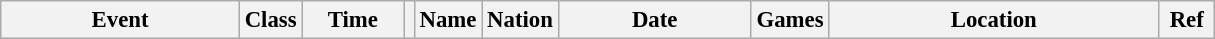<table class="wikitable" style="font-size: 95%;">
<tr>
<th style="width:10em">Event</th>
<th>Class</th>
<th style="width:4em">Time</th>
<th class="unsortable"></th>
<th>Name</th>
<th>Nation</th>
<th style="width:8em">Date</th>
<th>Games</th>
<th style="width:14em">Location</th>
<th style="width:2em">Ref<br>
</th>
</tr>
</table>
